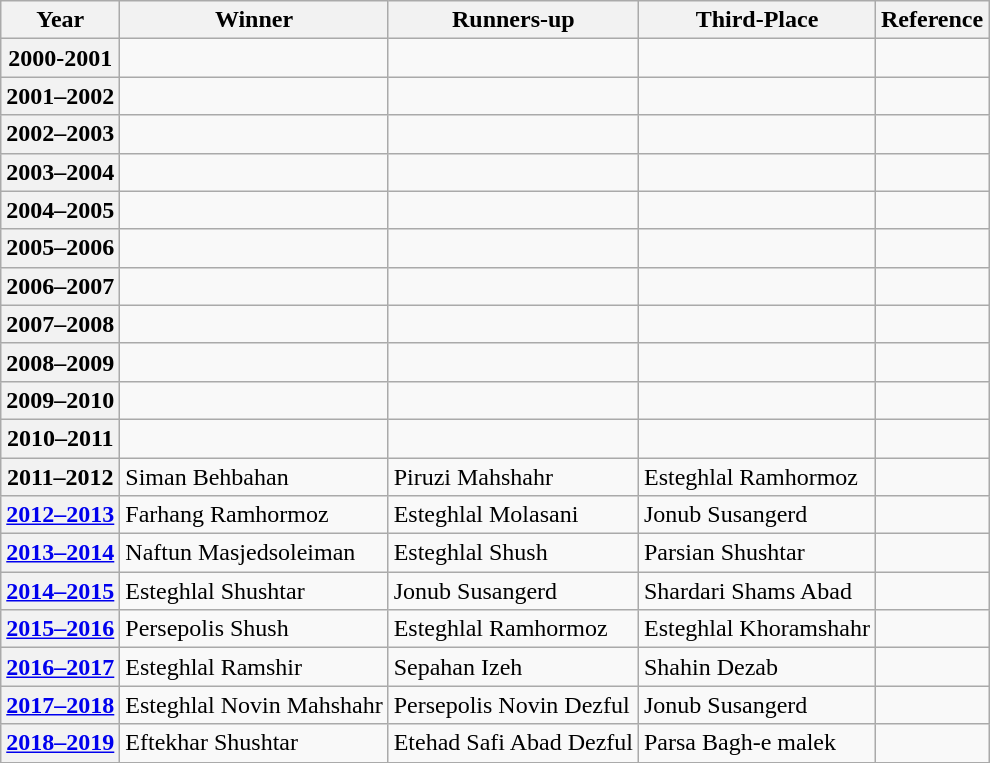<table class="wikitable">
<tr>
<th>Year</th>
<th>Winner</th>
<th>Runners-up</th>
<th>Third-Place</th>
<th>Reference</th>
</tr>
<tr>
<th>2000-2001</th>
<td></td>
<td></td>
<td></td>
<td></td>
</tr>
<tr>
<th><strong>2001–2002</strong></th>
<td></td>
<td></td>
<td></td>
<td></td>
</tr>
<tr>
<th><strong>2002–2003</strong></th>
<td></td>
<td></td>
<td></td>
<td></td>
</tr>
<tr>
<th><strong>2003–2004</strong></th>
<td></td>
<td></td>
<td></td>
<td></td>
</tr>
<tr>
<th><strong>2004–2005</strong></th>
<td></td>
<td></td>
<td></td>
<td></td>
</tr>
<tr>
<th><strong>2005–2006</strong></th>
<td></td>
<td></td>
<td></td>
<td></td>
</tr>
<tr>
<th><strong>2006–2007</strong></th>
<td></td>
<td></td>
<td></td>
<td></td>
</tr>
<tr>
<th><strong>2007–2008</strong></th>
<td></td>
<td></td>
<td></td>
<td></td>
</tr>
<tr>
<th><strong>2008–2009</strong></th>
<td></td>
<td></td>
<td></td>
<td></td>
</tr>
<tr>
<th><strong>2009–2010</strong></th>
<td></td>
<td></td>
<td></td>
<td></td>
</tr>
<tr>
<th><strong>2010–2011</strong></th>
<td></td>
<td></td>
<td></td>
<td></td>
</tr>
<tr>
<th><strong>2011–2012</strong></th>
<td>Siman Behbahan</td>
<td>Piruzi Mahshahr</td>
<td>Esteghlal Ramhormoz</td>
<td></td>
</tr>
<tr>
<th><strong><a href='#'>2012–2013</a></strong></th>
<td>Farhang Ramhormoz</td>
<td>Esteghlal Molasani</td>
<td>Jonub Susangerd</td>
<td></td>
</tr>
<tr>
<th><strong><a href='#'>2013–2014</a></strong></th>
<td>Naftun Masjedsoleiman</td>
<td>Esteghlal Shush</td>
<td>Parsian Shushtar</td>
<td></td>
</tr>
<tr>
<th><strong><a href='#'>2014–2015</a></strong></th>
<td>Esteghlal Shushtar</td>
<td>Jonub Susangerd</td>
<td>Shardari Shams Abad</td>
<td></td>
</tr>
<tr>
<th><strong><a href='#'>2015–2016</a></strong></th>
<td>Persepolis Shush</td>
<td>Esteghlal Ramhormoz</td>
<td>Esteghlal Khoramshahr</td>
<td></td>
</tr>
<tr>
<th><strong><a href='#'>2016–2017</a></strong></th>
<td>Esteghlal Ramshir</td>
<td>Sepahan Izeh</td>
<td>Shahin Dezab</td>
<td></td>
</tr>
<tr>
<th><strong><a href='#'>2017–2018</a></strong></th>
<td>Esteghlal Novin Mahshahr</td>
<td>Persepolis Novin Dezful</td>
<td>Jonub Susangerd</td>
<td></td>
</tr>
<tr>
<th><strong><a href='#'>2018–2019</a></strong></th>
<td>Eftekhar Shushtar</td>
<td>Etehad Safi Abad Dezful</td>
<td>Parsa Bagh-e malek</td>
<td></td>
</tr>
<tr>
</tr>
</table>
